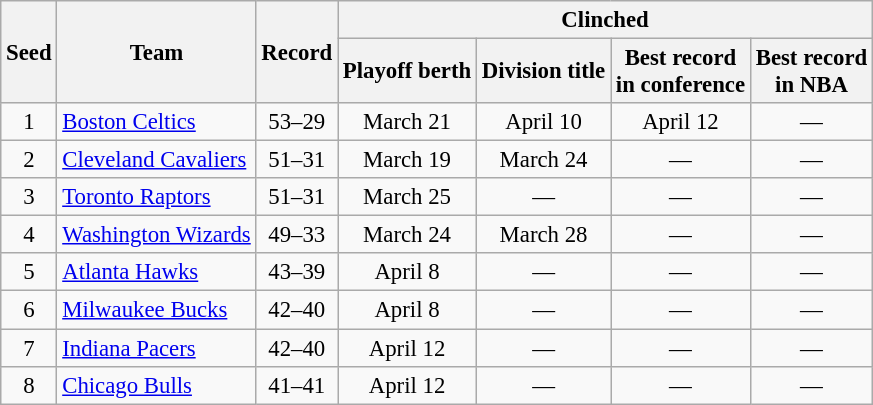<table class="wikitable"  style="font-size:95%; text-align:center">
<tr>
<th rowspan=2>Seed</th>
<th rowspan=2>Team</th>
<th rowspan=2>Record</th>
<th colspan=4>Clinched</th>
</tr>
<tr>
<th>Playoff berth</th>
<th>Division title</th>
<th>Best record<br> in conference</th>
<th>Best record<br> in NBA</th>
</tr>
<tr>
<td>1</td>
<td align=left><a href='#'>Boston Celtics</a></td>
<td>53–29</td>
<td>March 21</td>
<td>April 10</td>
<td>April 12</td>
<td>—</td>
</tr>
<tr>
<td>2</td>
<td align=left><a href='#'>Cleveland Cavaliers</a></td>
<td>51–31</td>
<td>March 19</td>
<td>March 24</td>
<td>—</td>
<td>—</td>
</tr>
<tr>
<td>3</td>
<td align=left><a href='#'>Toronto Raptors</a></td>
<td>51–31</td>
<td>March 25</td>
<td>—</td>
<td>—</td>
<td>—</td>
</tr>
<tr>
<td>4</td>
<td align=left><a href='#'>Washington Wizards</a></td>
<td>49–33</td>
<td>March 24</td>
<td>March 28</td>
<td>—</td>
<td>—</td>
</tr>
<tr>
<td>5</td>
<td align=left><a href='#'>Atlanta Hawks</a></td>
<td>43–39</td>
<td>April 8</td>
<td>—</td>
<td>—</td>
<td>—</td>
</tr>
<tr>
<td>6</td>
<td align=left><a href='#'>Milwaukee Bucks</a></td>
<td>42–40</td>
<td>April 8</td>
<td>—</td>
<td>—</td>
<td>—</td>
</tr>
<tr>
<td>7</td>
<td align=left><a href='#'>Indiana Pacers</a></td>
<td>42–40</td>
<td>April 12</td>
<td>—</td>
<td>—</td>
<td>—</td>
</tr>
<tr>
<td>8</td>
<td align=left><a href='#'>Chicago Bulls</a></td>
<td>41–41</td>
<td>April 12</td>
<td>—</td>
<td>—</td>
<td>—</td>
</tr>
</table>
